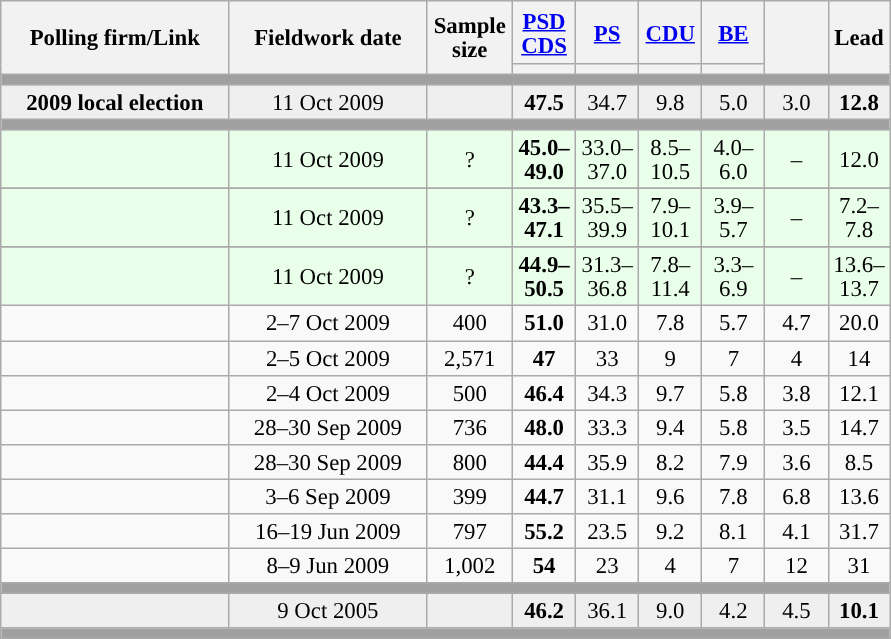<table class="wikitable collapsible sortable" style="text-align:center; font-size:95%; line-height:16px;">
<tr style="height:42px;">
<th style="width:145px;" rowspan="2">Polling firm/Link</th>
<th style="width:125px;" rowspan="2">Fieldwork date</th>
<th class="unsortable" style="width:50px;" rowspan="2">Sample size</th>
<th class="unsortable" style="width:35px;"><a href='#'>PSD</a><br><a href='#'>CDS</a></th>
<th class="unsortable" style="width:35px;"><a href='#'>PS</a></th>
<th class="unsortable" style="width:35px;"><a href='#'>CDU</a></th>
<th class="unsortable" style="width:35px;"><a href='#'>BE</a></th>
<th class="unsortable" style="width:35px;" rowspan="2"></th>
<th class="unsortable" style="width:30px;" rowspan="2">Lead</th>
</tr>
<tr>
<th class="unsortable" style="color:inherit;background:"></th>
<th class="unsortable" style="color:inherit;background:"></th>
<th class="unsortable" style="color:inherit;background:"></th>
<th class="unsortable" style="color:inherit;background:"></th>
</tr>
<tr>
<td colspan="13" style="background:#A0A0A0"></td>
</tr>
<tr style="background:#EFEFEF;">
<td><strong>2009 local election</strong></td>
<td data-sort-value="2019-10-06">11 Oct 2009</td>
<td></td>
<td><strong>47.5</strong><br></td>
<td>34.7<br></td>
<td>9.8<br></td>
<td>5.0<br></td>
<td>3.0<br></td>
<td style="background:"><strong>12.8</strong></td>
</tr>
<tr>
<td colspan="13" style="background:#A0A0A0"></td>
</tr>
<tr style="background:#EAFFEA"|>
<td></td>
<td data-sort-value="2019-10-06">11 Oct 2009</td>
<td>?</td>
<td align="center" ><strong>45.0–49.0</strong><br></td>
<td align="center">33.0–37.0<br></td>
<td align="center">8.5–10.5<br></td>
<td align="center">4.0–6.0<br></td>
<td>–</td>
<td style="background:">12.0</td>
</tr>
<tr>
</tr>
<tr style="background:#EAFFEA"|>
<td></td>
<td data-sort-value="2019-10-06">11 Oct 2009</td>
<td>?</td>
<td align="center" ><strong>43.3–<br>47.1</strong><br></td>
<td align="center">35.5–<br>39.9<br></td>
<td align="center">7.9–<br>10.1<br></td>
<td align="center">3.9–<br>5.7<br></td>
<td>–</td>
<td style="background:">7.2–<br>7.8</td>
</tr>
<tr>
</tr>
<tr style="background:#EAFFEA"|>
<td></td>
<td data-sort-value="2019-10-06">11 Oct 2009</td>
<td>?</td>
<td align="center" ><strong>44.9–<br>50.5</strong></td>
<td align="center">31.3–<br>36.8</td>
<td align="center">7.8–<br>11.4</td>
<td align="center">3.3–<br>6.9</td>
<td>–</td>
<td style="background:">13.6–<br>13.7</td>
</tr>
<tr>
<td align="center"></td>
<td align="center">2–7 Oct 2009</td>
<td>400</td>
<td align="center" ><strong>51.0</strong></td>
<td align="center">31.0</td>
<td align="center">7.8</td>
<td align="center">5.7</td>
<td align="center">4.7</td>
<td style="background:">20.0</td>
</tr>
<tr>
<td align="center"></td>
<td align="center">2–5 Oct 2009</td>
<td>2,571</td>
<td align="center" ><strong>47</strong></td>
<td align="center">33</td>
<td align="center">9</td>
<td align="center">7</td>
<td align="center">4</td>
<td style="background:">14</td>
</tr>
<tr>
<td align="center"></td>
<td align="center">2–4 Oct 2009</td>
<td>500</td>
<td align="center" ><strong>46.4</strong></td>
<td align="center">34.3</td>
<td align="center">9.7</td>
<td align="center">5.8</td>
<td align="center">3.8</td>
<td style="background:">12.1</td>
</tr>
<tr>
<td align="center"></td>
<td align="center">28–30 Sep 2009</td>
<td>736</td>
<td align="center" ><strong>48.0</strong></td>
<td align="center">33.3</td>
<td align="center">9.4</td>
<td align="center">5.8</td>
<td align="center">3.5</td>
<td style="background:">14.7</td>
</tr>
<tr>
<td align="center"></td>
<td align="center">28–30 Sep 2009</td>
<td>800</td>
<td align="center" ><strong>44.4</strong></td>
<td align="center">35.9</td>
<td align="center">8.2</td>
<td align="center">7.9</td>
<td align="center">3.6</td>
<td style="background:">8.5</td>
</tr>
<tr>
<td align="center"></td>
<td align="center">3–6 Sep 2009</td>
<td>399</td>
<td align="center" ><strong>44.7</strong></td>
<td align="center">31.1</td>
<td align="center">9.6</td>
<td align="center">7.8</td>
<td align="center">6.8</td>
<td style="background:">13.6</td>
</tr>
<tr>
<td align="center"></td>
<td align="center">16–19 Jun 2009</td>
<td>797</td>
<td align="center" ><strong>55.2</strong></td>
<td align="center">23.5</td>
<td align="center">9.2</td>
<td align="center">8.1</td>
<td align="center">4.1</td>
<td style="background:">31.7</td>
</tr>
<tr>
<td align="center"></td>
<td align="center">8–9 Jun 2009</td>
<td>1,002</td>
<td align="center" ><strong>54</strong></td>
<td align="center">23</td>
<td align="center">4</td>
<td align="center">7</td>
<td align="center">12</td>
<td style="background:">31</td>
</tr>
<tr>
<td colspan="13" style="background:#A0A0A0"></td>
</tr>
<tr style="background:#EFEFEF;">
<td><strong></strong></td>
<td data-sort-value="2019-10-06">9 Oct 2005</td>
<td></td>
<td><strong>46.2</strong><br></td>
<td>36.1<br></td>
<td>9.0<br></td>
<td>4.2<br></td>
<td>4.5<br></td>
<td style="background:"><strong>10.1</strong></td>
</tr>
<tr>
<td colspan="13" style="background:#A0A0A0"></td>
</tr>
</table>
